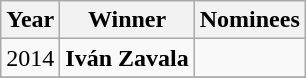<table class=wikitable>
<tr>
<th>Year</th>
<th>Winner</th>
<th>Nominees</th>
</tr>
<tr>
<td>2014</td>
<td><strong>Iván Zavala</strong></td>
<td></td>
</tr>
<tr>
</tr>
</table>
